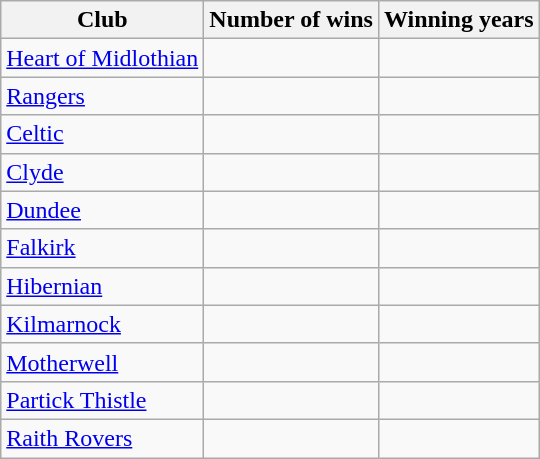<table class="wikitable">
<tr>
<th>Club</th>
<th>Number of wins</th>
<th>Winning years</th>
</tr>
<tr>
<td><a href='#'>Heart of Midlothian</a></td>
<td></td>
<td></td>
</tr>
<tr>
<td><a href='#'>Rangers</a></td>
<td></td>
<td></td>
</tr>
<tr>
<td><a href='#'>Celtic</a></td>
<td></td>
<td></td>
</tr>
<tr>
<td><a href='#'>Clyde</a></td>
<td></td>
<td></td>
</tr>
<tr>
<td><a href='#'>Dundee</a></td>
<td></td>
<td></td>
</tr>
<tr>
<td><a href='#'>Falkirk</a></td>
<td></td>
<td></td>
</tr>
<tr>
<td><a href='#'>Hibernian</a></td>
<td></td>
<td></td>
</tr>
<tr>
<td><a href='#'>Kilmarnock</a></td>
<td></td>
<td></td>
</tr>
<tr>
<td><a href='#'>Motherwell</a></td>
<td></td>
<td></td>
</tr>
<tr>
<td><a href='#'>Partick Thistle</a></td>
<td></td>
<td></td>
</tr>
<tr>
<td><a href='#'>Raith Rovers</a></td>
<td></td>
<td></td>
</tr>
</table>
